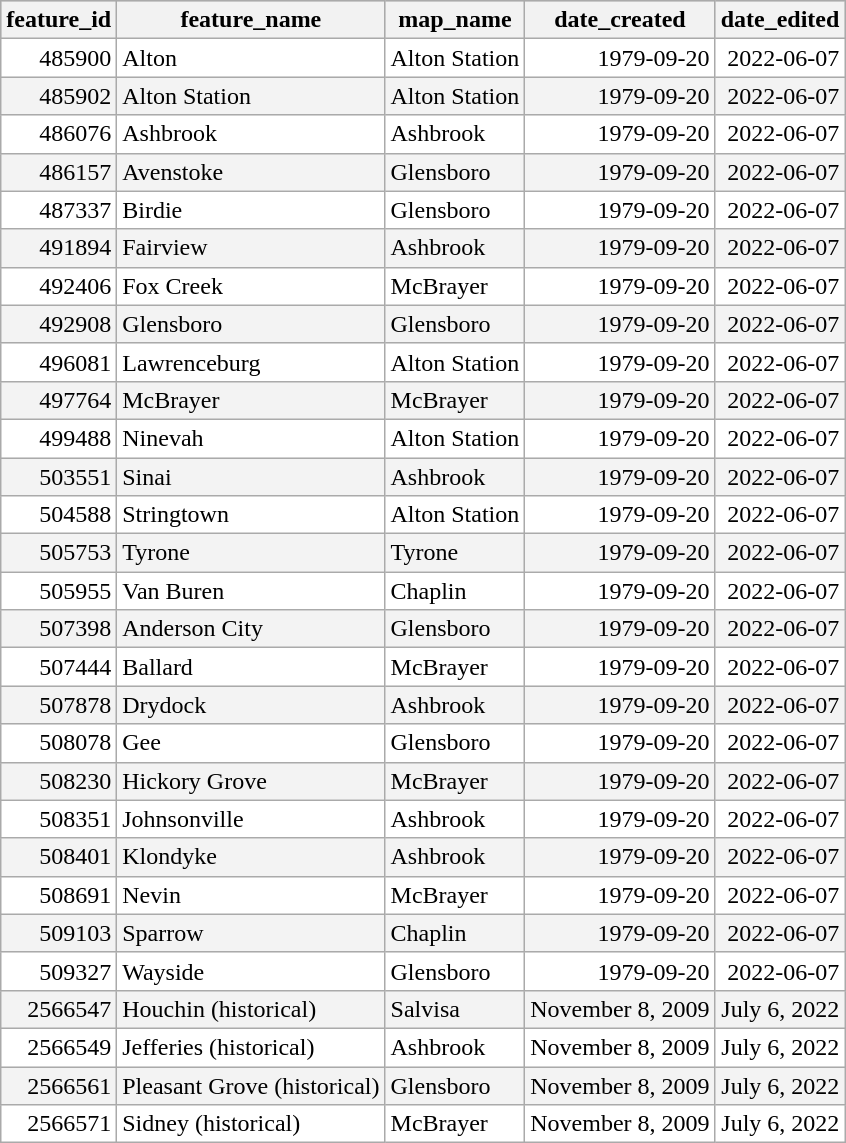<table class="wikitable sortable; mw-collapsible" style="text-align:right; vertical-align:bottom; background-color:#FFF;">
<tr style="font-weight:bold; text-align:left; background-color:#BDBDBD;">
<th>feature_id</th>
<th>feature_name</th>
<th>map_name</th>
<th>date_created</th>
<th>date_edited</th>
</tr>
<tr>
<td>485900</td>
<td style="text-align:left;">Alton</td>
<td style="text-align:left;">Alton Station</td>
<td>1979-09-20</td>
<td>2022-06-07</td>
</tr>
<tr style="background-color:#F3F3F3;">
<td>485902</td>
<td style="text-align:left;">Alton Station</td>
<td style="text-align:left;">Alton Station</td>
<td>1979-09-20</td>
<td>2022-06-07</td>
</tr>
<tr>
<td>486076</td>
<td style="text-align:left;">Ashbrook</td>
<td style="text-align:left;">Ashbrook</td>
<td>1979-09-20</td>
<td>2022-06-07</td>
</tr>
<tr style="background-color:#F3F3F3;">
<td>486157</td>
<td style="text-align:left;">Avenstoke</td>
<td style="text-align:left;">Glensboro</td>
<td>1979-09-20</td>
<td>2022-06-07</td>
</tr>
<tr>
<td>487337</td>
<td style="text-align:left;">Birdie</td>
<td style="text-align:left;">Glensboro</td>
<td>1979-09-20</td>
<td>2022-06-07</td>
</tr>
<tr style="background-color:#F3F3F3;">
<td>491894</td>
<td style="text-align:left;">Fairview</td>
<td style="text-align:left;">Ashbrook</td>
<td>1979-09-20</td>
<td>2022-06-07</td>
</tr>
<tr>
<td>492406</td>
<td style="text-align:left;">Fox Creek</td>
<td style="text-align:left;">McBrayer</td>
<td>1979-09-20</td>
<td>2022-06-07</td>
</tr>
<tr style="background-color:#F3F3F3;">
<td>492908</td>
<td style="text-align:left;">Glensboro</td>
<td style="text-align:left;">Glensboro</td>
<td>1979-09-20</td>
<td>2022-06-07</td>
</tr>
<tr>
<td>496081</td>
<td style="text-align:left;">Lawrenceburg</td>
<td style="text-align:left;">Alton Station</td>
<td>1979-09-20</td>
<td>2022-06-07</td>
</tr>
<tr style="background-color:#F3F3F3;">
<td>497764</td>
<td style="text-align:left;">McBrayer</td>
<td style="text-align:left;">McBrayer</td>
<td>1979-09-20</td>
<td>2022-06-07</td>
</tr>
<tr>
<td>499488</td>
<td style="text-align:left;">Ninevah</td>
<td style="text-align:left;">Alton Station</td>
<td>1979-09-20</td>
<td>2022-06-07</td>
</tr>
<tr style="background-color:#F3F3F3;">
<td>503551</td>
<td style="text-align:left;">Sinai</td>
<td style="text-align:left;">Ashbrook</td>
<td>1979-09-20</td>
<td>2022-06-07</td>
</tr>
<tr>
<td>504588</td>
<td style="text-align:left;">Stringtown</td>
<td style="text-align:left;">Alton Station</td>
<td>1979-09-20</td>
<td>2022-06-07</td>
</tr>
<tr style="background-color:#F3F3F3;">
<td>505753</td>
<td style="text-align:left;">Tyrone</td>
<td style="text-align:left;">Tyrone</td>
<td>1979-09-20</td>
<td>2022-06-07</td>
</tr>
<tr>
<td>505955</td>
<td style="text-align:left;">Van Buren</td>
<td style="text-align:left;">Chaplin</td>
<td>1979-09-20</td>
<td>2022-06-07</td>
</tr>
<tr style="background-color:#F3F3F3;">
<td>507398</td>
<td style="text-align:left;">Anderson City</td>
<td style="text-align:left;">Glensboro</td>
<td>1979-09-20</td>
<td>2022-06-07</td>
</tr>
<tr>
<td>507444</td>
<td style="text-align:left;">Ballard</td>
<td style="text-align:left;">McBrayer</td>
<td>1979-09-20</td>
<td>2022-06-07</td>
</tr>
<tr style="background-color:#F3F3F3;">
<td>507878</td>
<td style="text-align:left;">Drydock</td>
<td style="text-align:left;">Ashbrook</td>
<td>1979-09-20</td>
<td>2022-06-07</td>
</tr>
<tr>
<td>508078</td>
<td style="text-align:left;">Gee</td>
<td style="text-align:left;">Glensboro</td>
<td>1979-09-20</td>
<td>2022-06-07</td>
</tr>
<tr style="background-color:#F3F3F3;">
<td>508230</td>
<td style="text-align:left;">Hickory Grove</td>
<td style="text-align:left;">McBrayer</td>
<td>1979-09-20</td>
<td>2022-06-07</td>
</tr>
<tr>
<td>508351</td>
<td style="text-align:left;">Johnsonville</td>
<td style="text-align:left;">Ashbrook</td>
<td>1979-09-20</td>
<td>2022-06-07</td>
</tr>
<tr style="background-color:#F3F3F3;">
<td>508401</td>
<td style="text-align:left;">Klondyke</td>
<td style="text-align:left;">Ashbrook</td>
<td>1979-09-20</td>
<td>2022-06-07</td>
</tr>
<tr>
<td>508691</td>
<td style="text-align:left;">Nevin</td>
<td style="text-align:left;">McBrayer</td>
<td>1979-09-20</td>
<td>2022-06-07</td>
</tr>
<tr style="background-color:#F3F3F3;">
<td>509103</td>
<td style="text-align:left;">Sparrow</td>
<td style="text-align:left;">Chaplin</td>
<td>1979-09-20</td>
<td>2022-06-07</td>
</tr>
<tr>
<td>509327</td>
<td style="text-align:left;">Wayside</td>
<td style="text-align:left;">Glensboro</td>
<td>1979-09-20</td>
<td>2022-06-07</td>
</tr>
<tr style="background-color:#F3F3F3;">
<td>2566547</td>
<td style="text-align:left;">Houchin (historical)</td>
<td style="text-align:left;">Salvisa</td>
<td>November 8, 2009</td>
<td>July 6, 2022</td>
</tr>
<tr style="background-color:#FFF;">
<td>2566549</td>
<td style="text-align:left;">Jefferies (historical)</td>
<td style="text-align:left;">Ashbrook</td>
<td>November 8, 2009</td>
<td>July 6, 2022</td>
</tr>
<tr style="background-color:#F3F3F3;">
<td>2566561</td>
<td style="text-align:left;">Pleasant Grove (historical)</td>
<td style="text-align:left;">Glensboro</td>
<td>November 8, 2009</td>
<td>July 6, 2022</td>
</tr>
<tr style="background-color:#FFF;">
<td>2566571</td>
<td style="text-align:left;">Sidney (historical)</td>
<td style="text-align:left;">McBrayer</td>
<td>November 8, 2009</td>
<td>July 6, 2022</td>
</tr>
</table>
